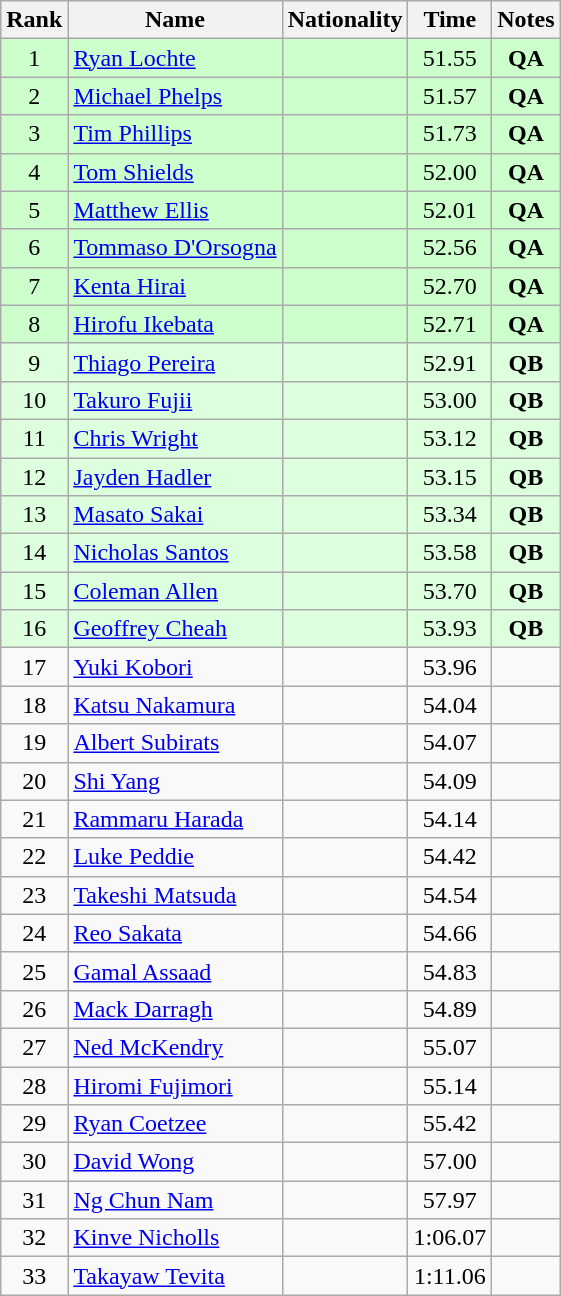<table class="wikitable sortable" style="text-align:center">
<tr>
<th>Rank</th>
<th>Name</th>
<th>Nationality</th>
<th>Time</th>
<th>Notes</th>
</tr>
<tr bgcolor=ccffcc>
<td>1</td>
<td align=left><a href='#'>Ryan Lochte</a></td>
<td align=left></td>
<td>51.55</td>
<td><strong>QA</strong></td>
</tr>
<tr bgcolor=ccffcc>
<td>2</td>
<td align=left><a href='#'>Michael Phelps</a></td>
<td align=left></td>
<td>51.57</td>
<td><strong>QA</strong></td>
</tr>
<tr bgcolor=ccffcc>
<td>3</td>
<td align=left><a href='#'>Tim Phillips</a></td>
<td align=left></td>
<td>51.73</td>
<td><strong>QA</strong></td>
</tr>
<tr bgcolor=ccffcc>
<td>4</td>
<td align=left><a href='#'>Tom Shields</a></td>
<td align=left></td>
<td>52.00</td>
<td><strong>QA</strong></td>
</tr>
<tr bgcolor=ccffcc>
<td>5</td>
<td align=left><a href='#'>Matthew Ellis</a></td>
<td align=left></td>
<td>52.01</td>
<td><strong>QA</strong></td>
</tr>
<tr bgcolor=ccffcc>
<td>6</td>
<td align=left><a href='#'>Tommaso D'Orsogna</a></td>
<td align=left></td>
<td>52.56</td>
<td><strong>QA</strong></td>
</tr>
<tr bgcolor=ccffcc>
<td>7</td>
<td align=left><a href='#'>Kenta Hirai</a></td>
<td align=left></td>
<td>52.70</td>
<td><strong>QA</strong></td>
</tr>
<tr bgcolor=ccffcc>
<td>8</td>
<td align=left><a href='#'>Hirofu Ikebata</a></td>
<td align=left></td>
<td>52.71</td>
<td><strong>QA</strong></td>
</tr>
<tr bgcolor=ddffdd>
<td>9</td>
<td align=left><a href='#'>Thiago Pereira</a></td>
<td align=left></td>
<td>52.91</td>
<td><strong>QB</strong></td>
</tr>
<tr bgcolor=ddffdd>
<td>10</td>
<td align=left><a href='#'>Takuro Fujii</a></td>
<td align=left></td>
<td>53.00</td>
<td><strong>QB</strong></td>
</tr>
<tr bgcolor=ddffdd>
<td>11</td>
<td align=left><a href='#'>Chris Wright</a></td>
<td align=left></td>
<td>53.12</td>
<td><strong>QB</strong></td>
</tr>
<tr bgcolor=ddffdd>
<td>12</td>
<td align=left><a href='#'>Jayden Hadler</a></td>
<td align=left></td>
<td>53.15</td>
<td><strong>QB</strong></td>
</tr>
<tr bgcolor=ddffdd>
<td>13</td>
<td align=left><a href='#'>Masato Sakai</a></td>
<td align=left></td>
<td>53.34</td>
<td><strong>QB</strong></td>
</tr>
<tr bgcolor=ddffdd>
<td>14</td>
<td align=left><a href='#'>Nicholas Santos</a></td>
<td align=left></td>
<td>53.58</td>
<td><strong>QB</strong></td>
</tr>
<tr bgcolor=ddffdd>
<td>15</td>
<td align=left><a href='#'>Coleman Allen</a></td>
<td align=left></td>
<td>53.70</td>
<td><strong>QB</strong></td>
</tr>
<tr bgcolor=ddffdd>
<td>16</td>
<td align=left><a href='#'>Geoffrey Cheah</a></td>
<td align=left></td>
<td>53.93</td>
<td><strong>QB</strong></td>
</tr>
<tr>
<td>17</td>
<td align=left><a href='#'>Yuki Kobori</a></td>
<td align=left></td>
<td>53.96</td>
<td></td>
</tr>
<tr>
<td>18</td>
<td align=left><a href='#'>Katsu Nakamura</a></td>
<td align=left></td>
<td>54.04</td>
<td></td>
</tr>
<tr>
<td>19</td>
<td align=left><a href='#'>Albert Subirats</a></td>
<td align=left></td>
<td>54.07</td>
<td></td>
</tr>
<tr>
<td>20</td>
<td align=left><a href='#'>Shi Yang</a></td>
<td align=left></td>
<td>54.09</td>
<td></td>
</tr>
<tr>
<td>21</td>
<td align=left><a href='#'>Rammaru Harada</a></td>
<td align=left></td>
<td>54.14</td>
<td></td>
</tr>
<tr>
<td>22</td>
<td align=left><a href='#'>Luke Peddie</a></td>
<td align=left></td>
<td>54.42</td>
<td></td>
</tr>
<tr>
<td>23</td>
<td align=left><a href='#'>Takeshi Matsuda</a></td>
<td align=left></td>
<td>54.54</td>
<td></td>
</tr>
<tr>
<td>24</td>
<td align=left><a href='#'>Reo Sakata</a></td>
<td align=left></td>
<td>54.66</td>
<td></td>
</tr>
<tr>
<td>25</td>
<td align=left><a href='#'>Gamal Assaad</a></td>
<td align=left></td>
<td>54.83</td>
<td></td>
</tr>
<tr>
<td>26</td>
<td align=left><a href='#'>Mack Darragh</a></td>
<td align=left></td>
<td>54.89</td>
<td></td>
</tr>
<tr>
<td>27</td>
<td align=left><a href='#'>Ned McKendry</a></td>
<td align=left></td>
<td>55.07</td>
<td></td>
</tr>
<tr>
<td>28</td>
<td align=left><a href='#'>Hiromi Fujimori</a></td>
<td align=left></td>
<td>55.14</td>
<td></td>
</tr>
<tr>
<td>29</td>
<td align=left><a href='#'>Ryan Coetzee</a></td>
<td align=left></td>
<td>55.42</td>
<td></td>
</tr>
<tr>
<td>30</td>
<td align=left><a href='#'>David Wong</a></td>
<td align=left></td>
<td>57.00</td>
<td></td>
</tr>
<tr>
<td>31</td>
<td align=left><a href='#'>Ng Chun Nam</a></td>
<td align=left></td>
<td>57.97</td>
<td></td>
</tr>
<tr>
<td>32</td>
<td align=left><a href='#'>Kinve Nicholls</a></td>
<td align=left></td>
<td>1:06.07</td>
<td></td>
</tr>
<tr>
<td>33</td>
<td align=left><a href='#'>Takayaw Tevita</a></td>
<td align=left></td>
<td>1:11.06</td>
<td></td>
</tr>
</table>
